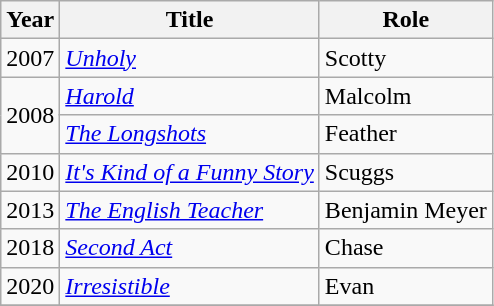<table class="wikitable sortable">
<tr>
<th>Year</th>
<th>Title</th>
<th>Role</th>
</tr>
<tr>
<td>2007</td>
<td><em><a href='#'>Unholy</a></em></td>
<td>Scotty</td>
</tr>
<tr>
<td rowspan="2">2008</td>
<td><em><a href='#'>Harold</a></em></td>
<td>Malcolm</td>
</tr>
<tr>
<td><em><a href='#'>The Longshots</a></em></td>
<td>Feather</td>
</tr>
<tr>
<td>2010</td>
<td><em><a href='#'>It's Kind of a Funny Story</a></em></td>
<td>Scuggs</td>
</tr>
<tr>
<td>2013</td>
<td><em><a href='#'>The English Teacher</a></em></td>
<td>Benjamin Meyer</td>
</tr>
<tr>
<td>2018</td>
<td><em><a href='#'>Second Act</a></em></td>
<td>Chase</td>
</tr>
<tr>
<td>2020</td>
<td><em><a href='#'>Irresistible</a></em></td>
<td>Evan</td>
</tr>
<tr>
</tr>
</table>
